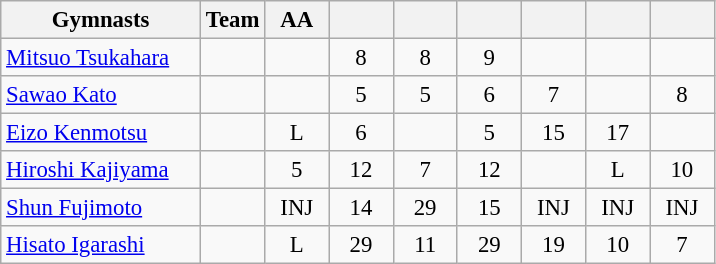<table class="wikitable sortable collapsible autocollapse plainrowheaders" style="text-align:center; font-size:95%;">
<tr>
<th width=28% class=unsortable>Gymnasts</th>
<th width=9% class=unsortable>Team</th>
<th width=9% class=unsortable>AA</th>
<th width=9% class=unsortable></th>
<th width=9% class=unsortable></th>
<th width=9% class=unsortable></th>
<th width=9% class=unsortable></th>
<th width=9% class=unsortable></th>
<th width=9% class=unsortable></th>
</tr>
<tr>
<td align=left><a href='#'>Mitsuo Tsukahara</a></td>
<td></td>
<td></td>
<td>8</td>
<td>8</td>
<td>9</td>
<td></td>
<td></td>
<td></td>
</tr>
<tr>
<td align=left><a href='#'>Sawao Kato</a></td>
<td></td>
<td></td>
<td>5</td>
<td>5</td>
<td>6</td>
<td>7</td>
<td></td>
<td>8</td>
</tr>
<tr>
<td align=left><a href='#'>Eizo Kenmotsu</a></td>
<td></td>
<td>L</td>
<td>6</td>
<td></td>
<td>5</td>
<td>15</td>
<td>17</td>
<td></td>
</tr>
<tr>
<td align=left><a href='#'>Hiroshi Kajiyama</a></td>
<td></td>
<td>5</td>
<td>12</td>
<td>7</td>
<td>12</td>
<td></td>
<td>L</td>
<td>10</td>
</tr>
<tr>
<td align=left><a href='#'>Shun Fujimoto</a></td>
<td></td>
<td>INJ</td>
<td>14</td>
<td>29</td>
<td>15</td>
<td>INJ</td>
<td>INJ</td>
<td>INJ</td>
</tr>
<tr>
<td align=left><a href='#'>Hisato Igarashi</a></td>
<td></td>
<td>L</td>
<td>29</td>
<td>11</td>
<td>29</td>
<td>19</td>
<td>10</td>
<td>7</td>
</tr>
</table>
